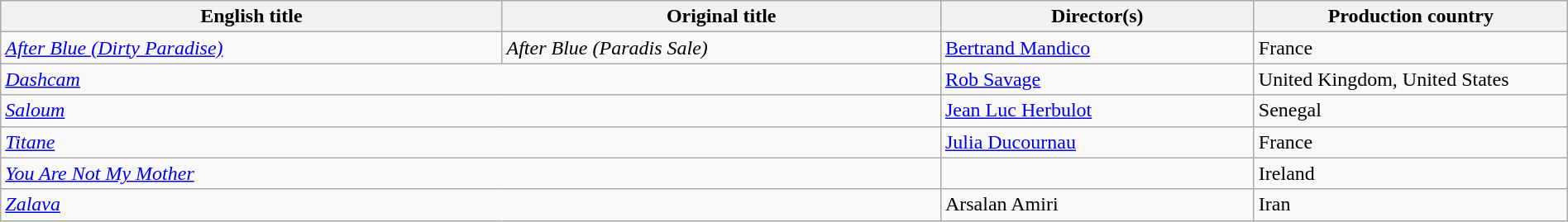<table class="sortable wikitable" width="100%" cellpadding="5">
<tr>
<th scope="col" width="32%">English title</th>
<th scope="col" width="28%">Original title</th>
<th scope="col" width="20%">Director(s)</th>
<th scope="col" width="20%">Production country</th>
</tr>
<tr>
<td><em><a href='#'>After Blue (Dirty Paradise)</a></em></td>
<td><em>After Blue (Paradis Sale)</em></td>
<td><a href='#'>Bertrand Mandico</a></td>
<td>France</td>
</tr>
<tr>
<td colspan=2><em><a href='#'>Dashcam</a></em></td>
<td><a href='#'>Rob Savage</a></td>
<td>United Kingdom, United States</td>
</tr>
<tr>
<td colspan=2><em><a href='#'>Saloum</a></em></td>
<td><a href='#'>Jean Luc Herbulot</a></td>
<td>Senegal</td>
</tr>
<tr>
<td colspan=2><em><a href='#'>Titane</a></em></td>
<td><a href='#'>Julia Ducournau</a></td>
<td>France</td>
</tr>
<tr>
<td colspan=2><em><a href='#'>You Are Not My Mother</a></em></td>
<td></td>
<td>Ireland</td>
</tr>
<tr>
<td colspan=2><em><a href='#'>Zalava</a></em></td>
<td>Arsalan Amiri</td>
<td>Iran</td>
</tr>
</table>
